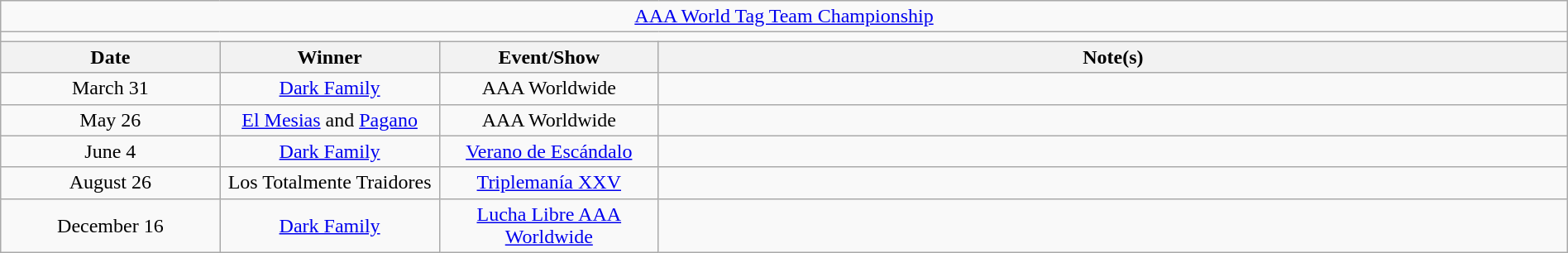<table class="wikitable" style="text-align:center; width:100%;">
<tr>
<td colspan="5"><a href='#'>AAA World Tag Team Championship</a></td>
</tr>
<tr>
<td colspan="5"><strong></strong></td>
</tr>
<tr>
<th width="14%">Date</th>
<th width="14%">Winner</th>
<th width="14%">Event/Show</th>
<th width="58%">Note(s)</th>
</tr>
<tr>
<td>March 31</td>
<td><a href='#'>Dark Family</a><br></td>
<td>AAA Worldwide</td>
<td align="left"></td>
</tr>
<tr>
<td>May 26</td>
<td><a href='#'>El Mesias</a> and <a href='#'>Pagano</a></td>
<td>AAA Worldwide</td>
<td align="left"></td>
</tr>
<tr>
<td>June 4</td>
<td><a href='#'>Dark Family</a><br></td>
<td><a href='#'>Verano de Escándalo</a></td>
<td align="left"></td>
</tr>
<tr>
<td>August 26</td>
<td>Los Totalmente Traidores<br></td>
<td><a href='#'>Triplemanía XXV</a></td>
<td align="left"></td>
</tr>
<tr>
<td>December 16</td>
<td><a href='#'>Dark Family</a><br></td>
<td><a href='#'>Lucha Libre AAA Worldwide</a></td>
<td align="left"></td>
</tr>
</table>
